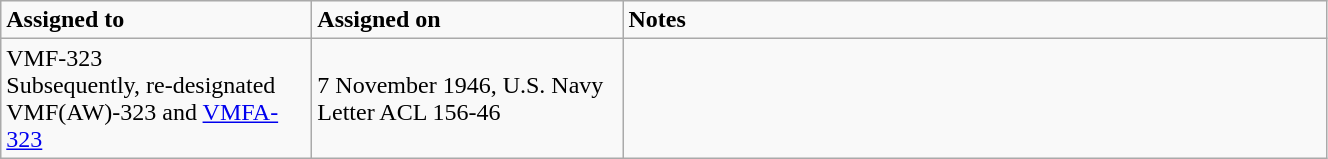<table class="wikitable" style="width: 70%;">
<tr>
<td style="width: 200px;"><strong>Assigned to</strong></td>
<td style="width: 200px;"><strong>Assigned on</strong></td>
<td><strong>Notes</strong></td>
</tr>
<tr>
<td>VMF-323<br>Subsequently, re-designated VMF(AW)-323 and <a href='#'>VMFA-323</a></td>
<td>7 November 1946, U.S. Navy Letter ACL 156-46</td>
<td></td>
</tr>
</table>
